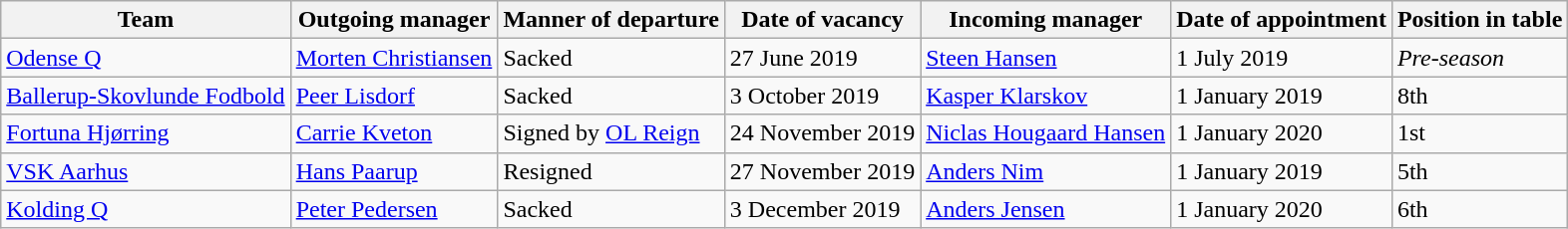<table class="wikitable sortable">
<tr>
<th>Team</th>
<th>Outgoing manager</th>
<th>Manner of departure</th>
<th>Date of vacancy</th>
<th>Incoming manager</th>
<th>Date of appointment</th>
<th>Position in table</th>
</tr>
<tr>
<td><a href='#'>Odense Q</a></td>
<td> <a href='#'>Morten Christiansen</a></td>
<td>Sacked</td>
<td>27 June 2019</td>
<td> <a href='#'>Steen Hansen</a></td>
<td>1 July 2019</td>
<td><em>Pre-season</em></td>
</tr>
<tr>
<td><a href='#'>Ballerup-Skovlunde Fodbold</a></td>
<td> <a href='#'>Peer Lisdorf</a></td>
<td>Sacked</td>
<td>3 October 2019</td>
<td> <a href='#'>Kasper Klarskov</a></td>
<td>1 January 2019</td>
<td>8th</td>
</tr>
<tr>
<td><a href='#'>Fortuna Hjørring</a></td>
<td> <a href='#'>Carrie Kveton</a></td>
<td>Signed by <a href='#'>OL Reign</a></td>
<td>24 November 2019</td>
<td> <a href='#'>Niclas Hougaard Hansen</a></td>
<td>1 January 2020</td>
<td>1st</td>
</tr>
<tr>
<td><a href='#'>VSK Aarhus</a></td>
<td> <a href='#'>Hans Paarup</a></td>
<td>Resigned</td>
<td>27 November 2019</td>
<td> <a href='#'>Anders Nim</a></td>
<td>1 January 2019</td>
<td>5th</td>
</tr>
<tr>
<td><a href='#'>Kolding Q</a></td>
<td> <a href='#'>Peter Pedersen</a></td>
<td>Sacked</td>
<td>3 December 2019</td>
<td> <a href='#'>Anders Jensen</a></td>
<td>1 January 2020</td>
<td>6th</td>
</tr>
</table>
